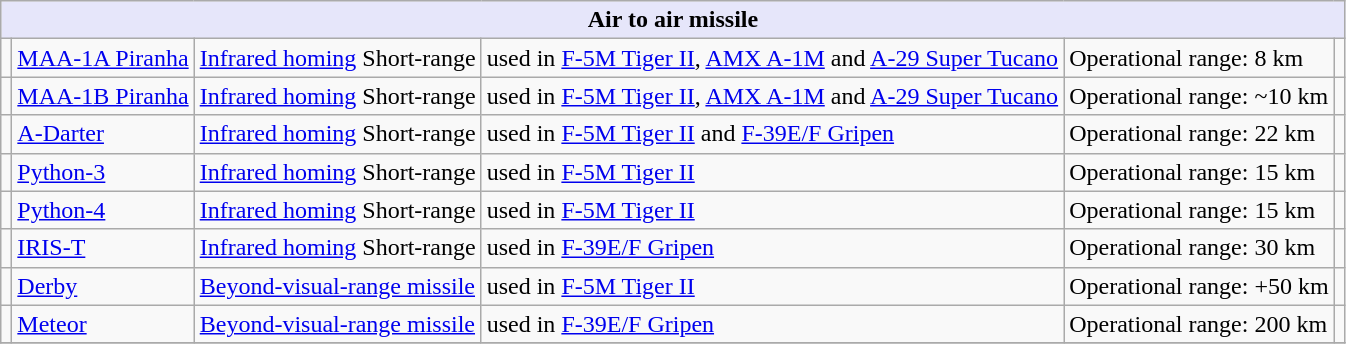<table class="wikitable">
<tr>
<th style="align: center; background: lavender;" colspan="8"><strong>Air to air missile</strong></th>
</tr>
<tr>
<td></td>
<td><a href='#'>MAA-1A Piranha</a></td>
<td><a href='#'>Infrared homing</a> Short-range</td>
<td>used in <a href='#'>F-5M Tiger II</a>, <a href='#'>AMX A-1M</a> and <a href='#'>A-29 Super Tucano</a></td>
<td>Operational range: 8 km</td>
<td></td>
</tr>
<tr>
<td></td>
<td><a href='#'>MAA-1B Piranha</a></td>
<td><a href='#'>Infrared homing</a> Short-range</td>
<td>used in <a href='#'>F-5M Tiger II</a>, <a href='#'>AMX A-1M</a> and <a href='#'>A-29 Super Tucano</a></td>
<td>Operational range: ~10 km</td>
<td></td>
</tr>
<tr>
<td> </td>
<td><a href='#'>A-Darter</a></td>
<td><a href='#'>Infrared homing</a> Short-range</td>
<td>used in <a href='#'>F-5M Tiger II</a> and <a href='#'>F-39E/F Gripen</a></td>
<td>Operational range: 22 km</td>
<td></td>
</tr>
<tr>
<td></td>
<td><a href='#'>Python-3</a></td>
<td><a href='#'>Infrared homing</a> Short-range</td>
<td>used in <a href='#'>F-5M Tiger II</a></td>
<td>Operational range: 15 km</td>
<td></td>
</tr>
<tr>
<td></td>
<td><a href='#'>Python-4</a></td>
<td><a href='#'>Infrared homing</a> Short-range</td>
<td>used in <a href='#'>F-5M Tiger II</a></td>
<td>Operational range: 15 km</td>
<td></td>
</tr>
<tr>
<td></td>
<td><a href='#'>IRIS-T</a></td>
<td><a href='#'>Infrared homing</a> Short-range</td>
<td>used in <a href='#'>F-39E/F Gripen</a></td>
<td>Operational range: 30 km</td>
<td></td>
</tr>
<tr>
<td></td>
<td><a href='#'>Derby</a></td>
<td><a href='#'>Beyond-visual-range missile</a></td>
<td>used in <a href='#'>F-5M Tiger II</a></td>
<td>Operational range: +50 km</td>
<td></td>
</tr>
<tr>
<td></td>
<td><a href='#'>Meteor</a></td>
<td><a href='#'>Beyond-visual-range missile</a></td>
<td>used in <a href='#'>F-39E/F Gripen</a></td>
<td>Operational range: 200 km</td>
<td></td>
</tr>
<tr>
</tr>
</table>
